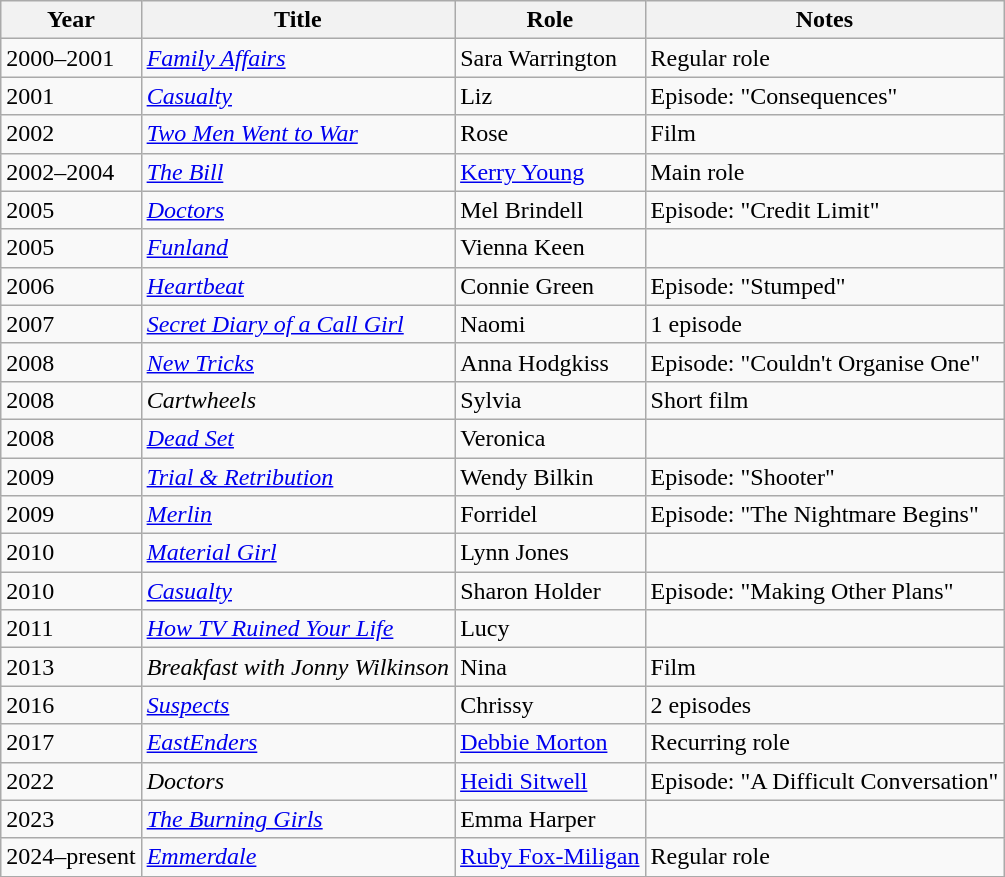<table class="wikitable">
<tr>
<th>Year</th>
<th>Title</th>
<th>Role</th>
<th>Notes</th>
</tr>
<tr>
<td>2000–2001</td>
<td><em><a href='#'>Family Affairs</a></em></td>
<td>Sara Warrington</td>
<td>Regular role</td>
</tr>
<tr>
<td>2001</td>
<td><em><a href='#'>Casualty</a></em></td>
<td>Liz</td>
<td>Episode: "Consequences"</td>
</tr>
<tr>
<td>2002</td>
<td><em><a href='#'>Two Men Went to War</a></em></td>
<td>Rose</td>
<td>Film</td>
</tr>
<tr>
<td>2002–2004</td>
<td><em><a href='#'>The Bill</a></em></td>
<td><a href='#'>Kerry Young</a></td>
<td>Main role</td>
</tr>
<tr>
<td>2005</td>
<td><em><a href='#'>Doctors</a></em></td>
<td>Mel Brindell</td>
<td>Episode: "Credit Limit"</td>
</tr>
<tr>
<td>2005</td>
<td><em><a href='#'>Funland</a></em></td>
<td>Vienna Keen</td>
<td></td>
</tr>
<tr>
<td>2006</td>
<td><em><a href='#'>Heartbeat</a></em></td>
<td>Connie Green</td>
<td>Episode: "Stumped"</td>
</tr>
<tr>
<td>2007</td>
<td><em><a href='#'>Secret Diary of a Call Girl</a></em></td>
<td>Naomi</td>
<td>1 episode</td>
</tr>
<tr>
<td>2008</td>
<td><em><a href='#'>New Tricks</a></em></td>
<td>Anna Hodgkiss</td>
<td>Episode: "Couldn't Organise One"</td>
</tr>
<tr>
<td>2008</td>
<td><em>Cartwheels</em></td>
<td>Sylvia</td>
<td>Short film</td>
</tr>
<tr>
<td>2008</td>
<td><em><a href='#'>Dead Set</a></em></td>
<td>Veronica</td>
<td></td>
</tr>
<tr>
<td>2009</td>
<td><em><a href='#'>Trial & Retribution</a></em></td>
<td>Wendy Bilkin</td>
<td>Episode: "Shooter"</td>
</tr>
<tr>
<td>2009</td>
<td><em><a href='#'>Merlin</a></em></td>
<td>Forridel</td>
<td>Episode: "The Nightmare Begins"</td>
</tr>
<tr>
<td>2010</td>
<td><em><a href='#'>Material Girl</a></em></td>
<td>Lynn Jones</td>
<td></td>
</tr>
<tr>
<td>2010</td>
<td><em><a href='#'>Casualty</a></em></td>
<td>Sharon Holder</td>
<td>Episode: "Making Other Plans"</td>
</tr>
<tr>
<td>2011</td>
<td><em><a href='#'>How TV Ruined Your Life</a></em></td>
<td>Lucy</td>
<td></td>
</tr>
<tr>
<td>2013</td>
<td><em>Breakfast with Jonny Wilkinson</em></td>
<td>Nina</td>
<td>Film</td>
</tr>
<tr>
<td>2016</td>
<td><em><a href='#'>Suspects</a></em></td>
<td>Chrissy</td>
<td>2 episodes</td>
</tr>
<tr>
<td>2017</td>
<td><em><a href='#'>EastEnders</a></em></td>
<td><a href='#'>Debbie Morton</a></td>
<td>Recurring role</td>
</tr>
<tr>
<td>2022</td>
<td><em>Doctors</em></td>
<td><a href='#'>Heidi Sitwell</a></td>
<td>Episode: "A Difficult Conversation"</td>
</tr>
<tr>
<td>2023</td>
<td><em><a href='#'>The Burning Girls</a></em></td>
<td>Emma Harper</td>
<td></td>
</tr>
<tr>
<td>2024–present</td>
<td><em><a href='#'>Emmerdale</a></em></td>
<td><a href='#'>Ruby Fox-Miligan</a></td>
<td>Regular role</td>
</tr>
<tr>
</tr>
</table>
